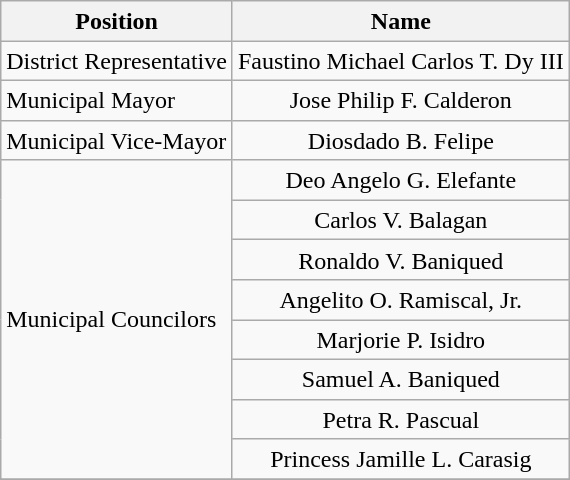<table class="wikitable" style="line-height:1.20em; font-size:100%;">
<tr>
<th>Position</th>
<th>Name</th>
</tr>
<tr>
<td>District Representative</td>
<td style="text-align:center;">Faustino Michael Carlos T. Dy III</td>
</tr>
<tr>
<td>Municipal Mayor</td>
<td style="text-align:center;">Jose Philip F. Calderon</td>
</tr>
<tr>
<td>Municipal Vice-Mayor</td>
<td style="text-align:center;">Diosdado B. Felipe</td>
</tr>
<tr>
<td rowspan=8>Municipal Councilors</td>
<td style="text-align:center;">Deo Angelo G. Elefante</td>
</tr>
<tr>
<td style="text-align:center;">Carlos V. Balagan</td>
</tr>
<tr>
<td style="text-align:center;">Ronaldo V. Baniqued</td>
</tr>
<tr>
<td style="text-align:center;">Angelito O. Ramiscal, Jr.</td>
</tr>
<tr>
<td style="text-align:center;">Marjorie P. Isidro</td>
</tr>
<tr>
<td style="text-align:center;">Samuel A. Baniqued</td>
</tr>
<tr>
<td style="text-align:center;">Petra R. Pascual</td>
</tr>
<tr>
<td style="text-align:center;">Princess Jamille L. Carasig</td>
</tr>
<tr>
</tr>
</table>
